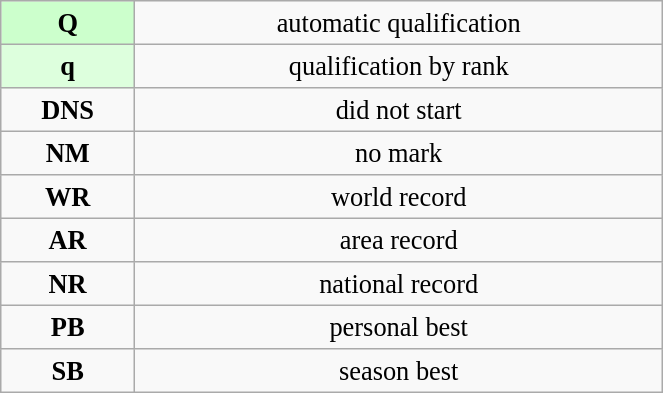<table class="wikitable" style=" text-align:center; font-size:110%;" width="35%">
<tr>
<td bgcolor="ccffcc"><strong>Q</strong></td>
<td>automatic qualification</td>
</tr>
<tr>
<td bgcolor="ddffdd"><strong>q</strong></td>
<td>qualification by rank</td>
</tr>
<tr>
<td><strong>DNS</strong></td>
<td>did not start</td>
</tr>
<tr>
<td><strong>NM</strong></td>
<td>no mark</td>
</tr>
<tr>
<td><strong>WR</strong></td>
<td>world record</td>
</tr>
<tr>
<td><strong>AR</strong></td>
<td>area record</td>
</tr>
<tr>
<td><strong>NR</strong></td>
<td>national record</td>
</tr>
<tr>
<td><strong>PB</strong></td>
<td>personal best</td>
</tr>
<tr>
<td><strong>SB</strong></td>
<td>season best</td>
</tr>
</table>
